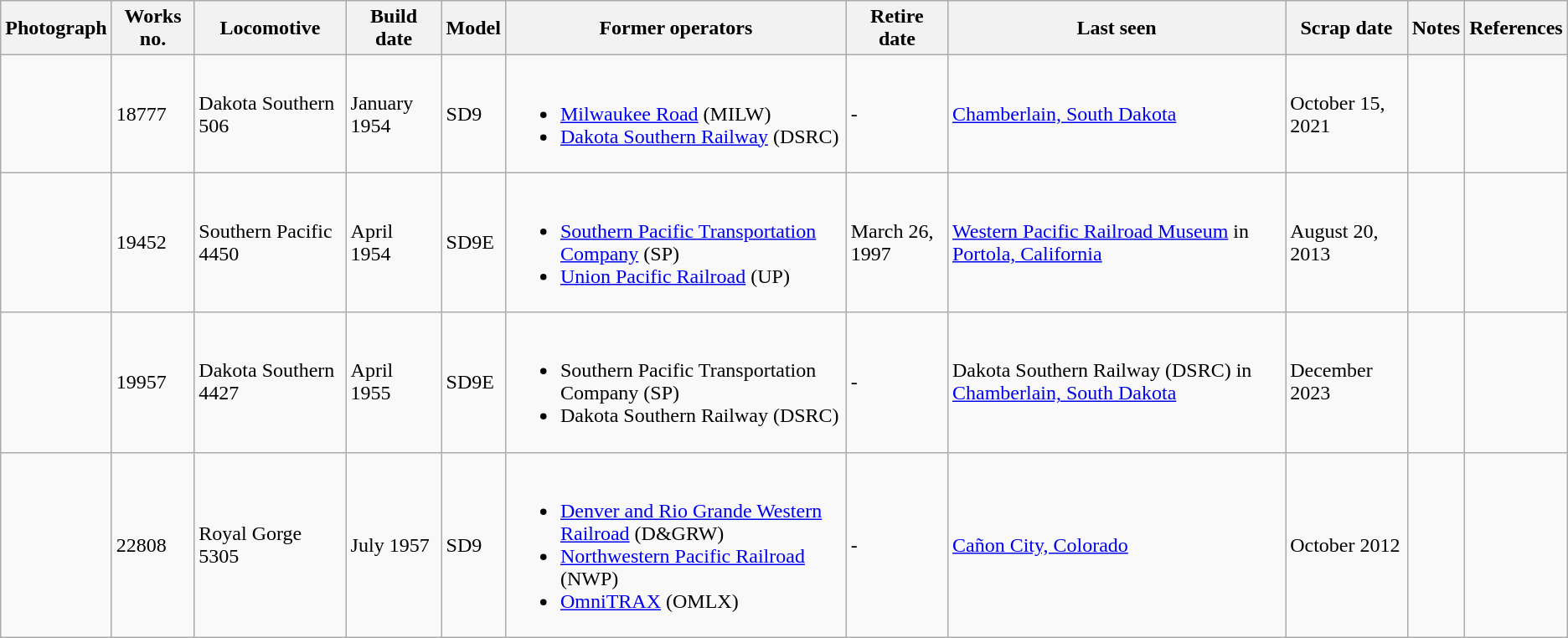<table class="wikitable">
<tr>
<th>Photograph</th>
<th>Works no.</th>
<th>Locomotive</th>
<th>Build date</th>
<th>Model</th>
<th>Former operators</th>
<th>Retire date</th>
<th>Last seen</th>
<th>Scrap date</th>
<th>Notes</th>
<th>References</th>
</tr>
<tr>
<td></td>
<td>18777</td>
<td>Dakota Southern 506</td>
<td>January 1954</td>
<td>SD9</td>
<td><br><ul><li><a href='#'>Milwaukee Road</a> (MILW)</li><li><a href='#'>Dakota Southern Railway</a> (DSRC)</li></ul></td>
<td>-</td>
<td><a href='#'>Chamberlain, South Dakota</a></td>
<td>October 15, 2021</td>
<td></td>
<td></td>
</tr>
<tr>
<td></td>
<td>19452</td>
<td>Southern Pacific 4450</td>
<td>April 1954</td>
<td>SD9E</td>
<td><br><ul><li><a href='#'>Southern Pacific Transportation Company</a> (SP)</li><li><a href='#'>Union Pacific Railroad</a> (UP)</li></ul></td>
<td>March 26, 1997</td>
<td><a href='#'>Western Pacific Railroad Museum</a> in <a href='#'>Portola, California</a></td>
<td>August 20, 2013</td>
<td></td>
<td></td>
</tr>
<tr>
<td></td>
<td>19957</td>
<td>Dakota Southern 4427</td>
<td>April 1955</td>
<td>SD9E</td>
<td><br><ul><li>Southern Pacific Transportation Company (SP)</li><li>Dakota Southern Railway (DSRC)</li></ul></td>
<td>-</td>
<td>Dakota Southern Railway (DSRC) in <a href='#'>Chamberlain, South Dakota</a></td>
<td>December 2023</td>
<td></td>
<td></td>
</tr>
<tr>
<td></td>
<td>22808</td>
<td>Royal Gorge 5305</td>
<td>July 1957</td>
<td>SD9</td>
<td><br><ul><li><a href='#'>Denver and Rio Grande Western Railroad</a> (D&GRW)</li><li><a href='#'>Northwestern Pacific Railroad</a> (NWP)</li><li><a href='#'>OmniTRAX</a> (OMLX)</li></ul></td>
<td>-</td>
<td><a href='#'>Cañon City, Colorado</a></td>
<td>October 2012</td>
<td></td>
<td></td>
</tr>
</table>
